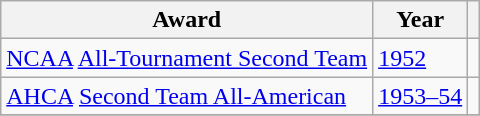<table class="wikitable">
<tr>
<th>Award</th>
<th>Year</th>
<th></th>
</tr>
<tr>
<td><a href='#'>NCAA</a> <a href='#'>All-Tournament Second Team</a></td>
<td><a href='#'>1952</a></td>
<td></td>
</tr>
<tr>
<td><a href='#'>AHCA</a> <a href='#'>Second Team All-American</a></td>
<td><a href='#'>1953–54</a></td>
<td></td>
</tr>
<tr>
</tr>
</table>
